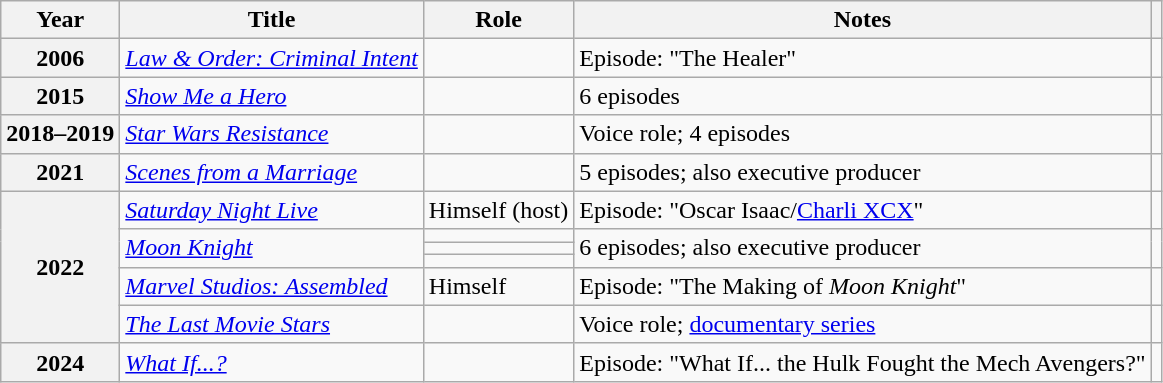<table class="wikitable plainrowheaders sortable">
<tr>
<th scope="col">Year</th>
<th scope="col">Title</th>
<th scope="col" class="unsortable">Role</th>
<th scope="col" class="unsortable">Notes</th>
<th scope="col" class="unsortable"></th>
</tr>
<tr>
<th scope="row">2006</th>
<td><em><a href='#'>Law & Order: Criminal Intent</a></em></td>
<td></td>
<td>Episode: "The Healer"</td>
<td style="text-align:center;"></td>
</tr>
<tr>
<th scope="row">2015</th>
<td><em><a href='#'>Show Me a Hero</a></em></td>
<td></td>
<td>6 episodes</td>
<td style="text-align:center;"></td>
</tr>
<tr>
<th scope="row">2018–2019</th>
<td><em><a href='#'>Star Wars Resistance</a></em></td>
<td></td>
<td>Voice role; 4 episodes</td>
<td style="text-align:center;"></td>
</tr>
<tr>
<th scope="row">2021</th>
<td><em><a href='#'>Scenes from a Marriage</a></em></td>
<td></td>
<td>5 episodes; also executive producer</td>
<td style="text-align:center;"></td>
</tr>
<tr>
<th scope="rowgroup" rowspan="6">2022</th>
<td><em><a href='#'>Saturday Night Live</a></em></td>
<td>Himself (host)</td>
<td>Episode: "Oscar Isaac/<a href='#'>Charli XCX</a>"</td>
<td style="text-align:center;"></td>
</tr>
<tr>
<td rowspan="3"><em><a href='#'>Moon Knight</a></em></td>
<td></td>
<td rowspan="3">6 episodes; also executive producer</td>
<td style="text-align:center;" rowspan="3"></td>
</tr>
<tr>
<td></td>
</tr>
<tr>
<td></td>
</tr>
<tr>
<td><em><a href='#'>Marvel Studios: Assembled</a></em></td>
<td>Himself</td>
<td>Episode: "The Making of <em>Moon Knight</em>"</td>
<td></td>
</tr>
<tr>
<td><em><a href='#'>The Last Movie Stars</a></em></td>
<td></td>
<td>Voice role; <a href='#'>documentary series</a></td>
<td style="text-align:center;"></td>
</tr>
<tr>
<th scope="row">2024</th>
<td><em><a href='#'>What If...?</a></em></td>
<td></td>
<td>Episode: "What If... the Hulk Fought the Mech Avengers?"</td>
<td style="text-align:center;" rowspan="3"></td>
</tr>
</table>
